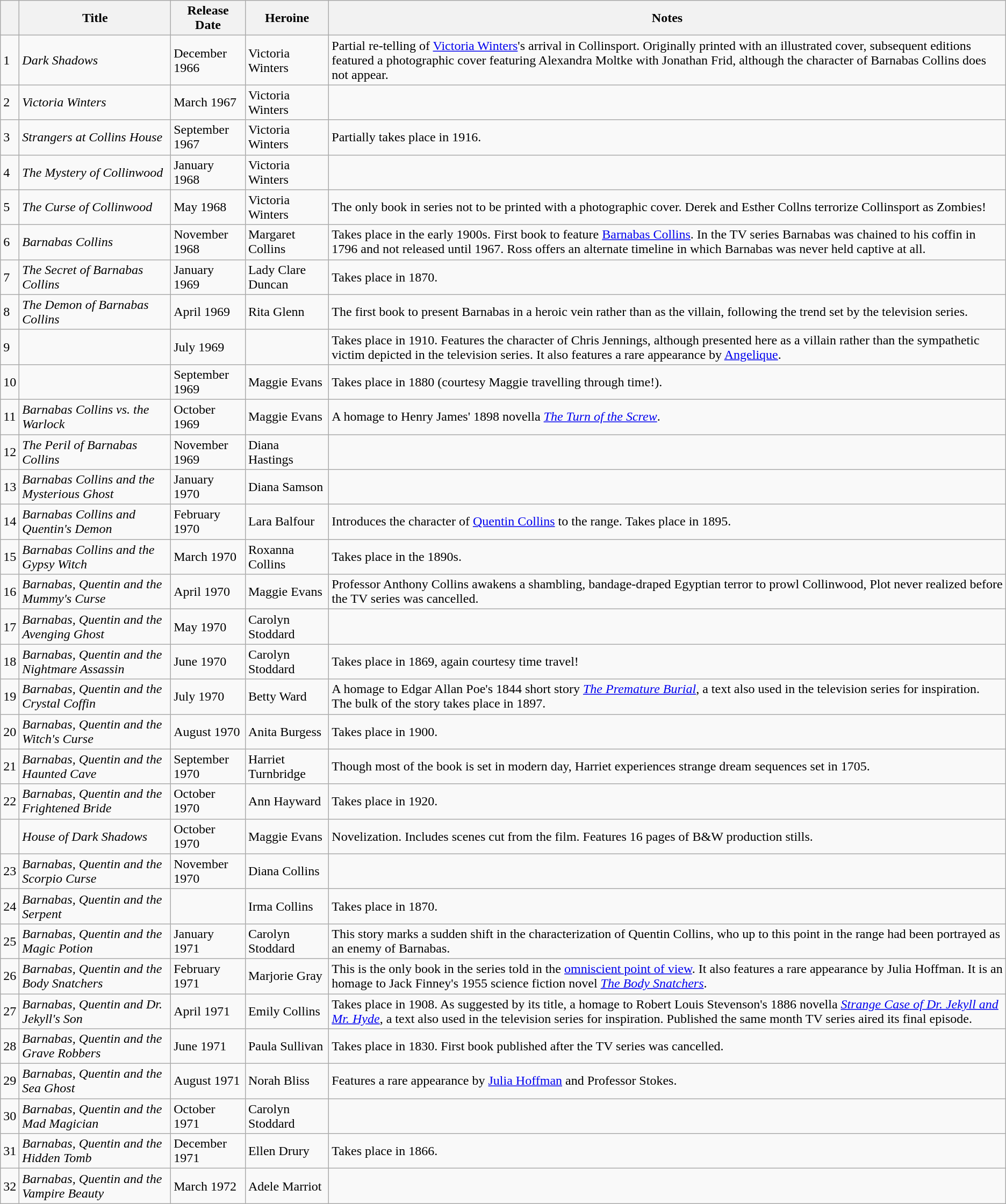<table class="wikitable">
<tr>
<th></th>
<th>Title</th>
<th>Release Date</th>
<th>Heroine</th>
<th>Notes</th>
</tr>
<tr>
<td>1</td>
<td><em>Dark Shadows</em></td>
<td>December 1966</td>
<td>Victoria Winters</td>
<td>Partial re-telling of <a href='#'>Victoria Winters</a>'s arrival in Collinsport. Originally printed with an illustrated cover, subsequent editions featured a photographic cover featuring Alexandra Moltke with Jonathan Frid, although the character of Barnabas Collins does not appear.</td>
</tr>
<tr>
<td>2</td>
<td><em>Victoria Winters</em></td>
<td>March 1967</td>
<td>Victoria Winters</td>
<td></td>
</tr>
<tr>
<td>3</td>
<td><em>Strangers at Collins House</em></td>
<td>September 1967</td>
<td>Victoria Winters</td>
<td>Partially takes place in 1916.</td>
</tr>
<tr>
<td>4</td>
<td><em>The Mystery of Collinwood</em></td>
<td>January 1968</td>
<td>Victoria Winters</td>
<td></td>
</tr>
<tr>
<td>5</td>
<td><em>The Curse of Collinwood</em></td>
<td>May 1968</td>
<td>Victoria Winters</td>
<td>The only book in series not to be printed with a photographic cover. Derek and Esther Collns terrorize Collinsport as Zombies!</td>
</tr>
<tr>
<td>6</td>
<td><em>Barnabas Collins</em></td>
<td>November 1968</td>
<td>Margaret Collins</td>
<td>Takes place in the early 1900s. First book to feature <a href='#'>Barnabas Collins</a>. In the TV series Barnabas was chained to his coffin in 1796 and not released until 1967. Ross offers an alternate timeline in which Barnabas was never held captive at all.</td>
</tr>
<tr>
<td>7</td>
<td><em>The Secret of Barnabas Collins</em></td>
<td>January 1969</td>
<td>Lady Clare Duncan</td>
<td>Takes place in 1870.</td>
</tr>
<tr>
<td>8</td>
<td><em>The Demon of Barnabas Collins</em></td>
<td>April 1969</td>
<td>Rita Glenn</td>
<td>The first book to present Barnabas in a heroic vein rather than as the villain, following the trend set by the television series.</td>
</tr>
<tr>
<td>9</td>
<td><em></em></td>
<td>July 1969</td>
<td></td>
<td>Takes place in 1910. Features the character of Chris Jennings, although presented here as a villain rather than the sympathetic victim depicted in the television series. It also features a rare appearance by <a href='#'>Angelique</a>.</td>
</tr>
<tr>
<td>10</td>
<td><em></em></td>
<td>September 1969</td>
<td>Maggie Evans</td>
<td>Takes place in 1880 (courtesy Maggie travelling through time!).</td>
</tr>
<tr>
<td>11</td>
<td><em>Barnabas Collins vs. the Warlock</em></td>
<td>October 1969</td>
<td>Maggie Evans</td>
<td>A homage to Henry James' 1898 novella <em><a href='#'>The Turn of the Screw</a></em>.</td>
</tr>
<tr>
<td>12</td>
<td><em>The Peril of Barnabas Collins</em></td>
<td>November 1969</td>
<td>Diana Hastings</td>
<td></td>
</tr>
<tr>
<td>13</td>
<td><em>Barnabas Collins and the Mysterious Ghost</em></td>
<td>January 1970</td>
<td>Diana Samson</td>
<td></td>
</tr>
<tr>
<td>14</td>
<td><em>Barnabas Collins and Quentin's Demon</em></td>
<td>February 1970</td>
<td>Lara Balfour</td>
<td>Introduces the character of <a href='#'>Quentin Collins</a> to the range. Takes place in 1895.</td>
</tr>
<tr>
<td>15</td>
<td><em>Barnabas Collins and the Gypsy Witch</em></td>
<td>March 1970</td>
<td>Roxanna Collins</td>
<td>Takes place in the 1890s.</td>
</tr>
<tr>
<td>16</td>
<td><em>Barnabas, Quentin and the Mummy's Curse</em></td>
<td>April 1970</td>
<td>Maggie Evans</td>
<td>Professor Anthony Collins awakens a shambling, bandage-draped Egyptian terror to prowl Collinwood, Plot never realized before the TV series was cancelled.</td>
</tr>
<tr>
<td>17</td>
<td><em>Barnabas, Quentin and the Avenging Ghost</em></td>
<td>May 1970</td>
<td>Carolyn Stoddard</td>
<td></td>
</tr>
<tr>
<td>18</td>
<td><em>Barnabas, Quentin and the Nightmare Assassin</em></td>
<td>June 1970</td>
<td>Carolyn Stoddard</td>
<td>Takes place in 1869, again courtesy time travel!</td>
</tr>
<tr>
<td>19</td>
<td><em>Barnabas, Quentin and the Crystal Coffin</em></td>
<td>July 1970</td>
<td>Betty Ward</td>
<td>A homage to Edgar Allan Poe's 1844 short story <em><a href='#'>The Premature Burial</a></em>, a text also used in the television series for inspiration. The bulk of the story takes place in 1897.</td>
</tr>
<tr>
<td>20</td>
<td><em>Barnabas, Quentin and the Witch's Curse</em></td>
<td>August 1970</td>
<td>Anita Burgess</td>
<td>Takes place in 1900.</td>
</tr>
<tr>
<td>21</td>
<td><em>Barnabas, Quentin and the Haunted Cave</em></td>
<td>September 1970</td>
<td>Harriet Turnbridge</td>
<td>Though most of the book is set in modern day, Harriet experiences strange dream sequences set in 1705.</td>
</tr>
<tr>
<td>22</td>
<td><em>Barnabas, Quentin and the Frightened Bride</em></td>
<td>October 1970</td>
<td>Ann Hayward</td>
<td>Takes place in 1920.</td>
</tr>
<tr>
<td></td>
<td><em>House of Dark Shadows</em></td>
<td>October 1970</td>
<td>Maggie Evans</td>
<td>Novelization. Includes scenes cut from the film. Features 16 pages of B&W production stills.</td>
</tr>
<tr>
<td>23</td>
<td><em>Barnabas, Quentin and the Scorpio Curse</em></td>
<td>November 1970</td>
<td>Diana Collins</td>
<td></td>
</tr>
<tr>
<td>24</td>
<td><em>Barnabas, Quentin and the Serpent</em></td>
<td></td>
<td>Irma Collins</td>
<td>Takes place in 1870.</td>
</tr>
<tr>
<td>25</td>
<td><em>Barnabas, Quentin and the Magic Potion</em></td>
<td>January 1971</td>
<td>Carolyn Stoddard</td>
<td>This story marks a sudden shift in the characterization of Quentin Collins, who up to this point in the range had been portrayed as an enemy of Barnabas.</td>
</tr>
<tr>
<td>26</td>
<td><em>Barnabas, Quentin and the Body Snatchers</em></td>
<td>February 1971</td>
<td>Marjorie Gray</td>
<td>This is the only book in the series told in the <a href='#'>omniscient point of view</a>. It also features a rare appearance by Julia Hoffman. It is an homage to Jack Finney's 1955 science fiction novel <em><a href='#'>The Body Snatchers</a></em>.</td>
</tr>
<tr>
<td>27</td>
<td><em>Barnabas, Quentin and Dr. Jekyll's Son</em></td>
<td>April 1971</td>
<td>Emily Collins</td>
<td>Takes place in 1908. As suggested by its title, a homage to Robert Louis Stevenson's 1886 novella <em><a href='#'>Strange Case of Dr. Jekyll and Mr. Hyde</a></em>, a text also used in the television series for inspiration. Published the same month TV series aired its final episode.</td>
</tr>
<tr>
<td>28</td>
<td><em>Barnabas, Quentin and the Grave Robbers</em></td>
<td>June 1971</td>
<td>Paula Sullivan</td>
<td>Takes place in 1830. First book published after the TV series was cancelled.</td>
</tr>
<tr>
<td>29</td>
<td><em>Barnabas, Quentin and the Sea Ghost</em></td>
<td>August 1971</td>
<td>Norah Bliss</td>
<td>Features a rare appearance by <a href='#'>Julia Hoffman</a> and Professor Stokes.</td>
</tr>
<tr>
<td>30</td>
<td><em>Barnabas, Quentin and the Mad Magician</em></td>
<td>October 1971</td>
<td>Carolyn Stoddard</td>
<td></td>
</tr>
<tr>
<td>31</td>
<td><em>Barnabas, Quentin and the Hidden Tomb</em></td>
<td>December 1971</td>
<td>Ellen Drury</td>
<td>Takes place in 1866.</td>
</tr>
<tr>
<td>32</td>
<td><em>Barnabas, Quentin and the Vampire Beauty</em></td>
<td>March 1972</td>
<td>Adele Marriot</td>
<td></td>
</tr>
</table>
